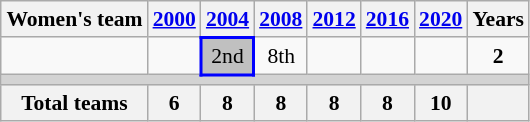<table class="wikitable" style="text-align: center; font-size: 90%; margin-left: 1em;">
<tr>
<th>Women's team</th>
<th><a href='#'>2000</a></th>
<th><a href='#'>2004</a></th>
<th><a href='#'>2008</a></th>
<th><a href='#'>2012</a></th>
<th><a href='#'>2016</a></th>
<th><a href='#'>2020</a></th>
<th>Years</th>
</tr>
<tr>
<td style="text-align: left;"></td>
<td></td>
<td style="border: 2px solid blue; background-color: silver;">2nd</td>
<td>8th</td>
<td></td>
<td></td>
<td></td>
<td><strong>2</strong></td>
</tr>
<tr style="background-color: lightgrey;">
<td colspan="8"></td>
</tr>
<tr>
<th>Total teams</th>
<th>6</th>
<th>8</th>
<th>8</th>
<th>8</th>
<th>8</th>
<th>10</th>
<th></th>
</tr>
</table>
